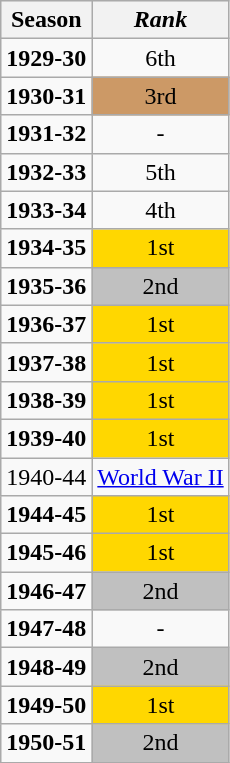<table class="wikitable">
<tr style="background: #efefef">
<th><strong>Season</strong></th>
<th><em>Rank</em></th>
</tr>
<tr>
<td><strong>1929-30</strong></td>
<td align= "center">6th</td>
</tr>
<tr>
<td><strong>1930-31</strong></td>
<td align= "center" bgcolor=CC9966>3rd</td>
</tr>
<tr>
<td><strong>1931-32</strong></td>
<td align= "center">-</td>
</tr>
<tr>
<td><strong>1932-33</strong></td>
<td align= "center">5th</td>
</tr>
<tr>
<td><strong>1933-34</strong></td>
<td align= "center">4th</td>
</tr>
<tr>
<td><strong>1934-35</strong></td>
<td align= "center" bgcolor="gold">1st</td>
</tr>
<tr>
<td><strong>1935-36</strong></td>
<td align= "center" bgcolor="silver">2nd</td>
</tr>
<tr>
<td><strong>1936-37</strong></td>
<td align= "center" bgcolor="gold">1st</td>
</tr>
<tr>
<td><strong>1937-38</strong></td>
<td align= "center" bgcolor="gold">1st</td>
</tr>
<tr>
<td><strong>1938-39</strong></td>
<td align= "center" bgcolor="gold">1st</td>
</tr>
<tr>
<td><strong>1939-40</strong></td>
<td align= "center" bgcolor="gold">1st</td>
</tr>
<tr>
<td>1940-44</td>
<td align= "center"><a href='#'>World War II</a></td>
</tr>
<tr>
<td><strong>1944-45</strong></td>
<td align= "center" bgcolor="gold">1st</td>
</tr>
<tr>
<td><strong>1945-46</strong></td>
<td align= "center" bgcolor="gold">1st</td>
</tr>
<tr>
<td><strong>1946-47</strong></td>
<td align= "center" bgcolor="silver">2nd</td>
</tr>
<tr>
<td><strong>1947-48</strong></td>
<td align= "center">-</td>
</tr>
<tr>
<td><strong>1948-49</strong></td>
<td align= "center" bgcolor="silver">2nd</td>
</tr>
<tr>
<td><strong>1949-50</strong></td>
<td align= "center" bgcolor="gold">1st</td>
</tr>
<tr>
<td><strong>1950-51</strong></td>
<td align= "center" bgcolor="silver">2nd</td>
</tr>
<tr>
</tr>
</table>
